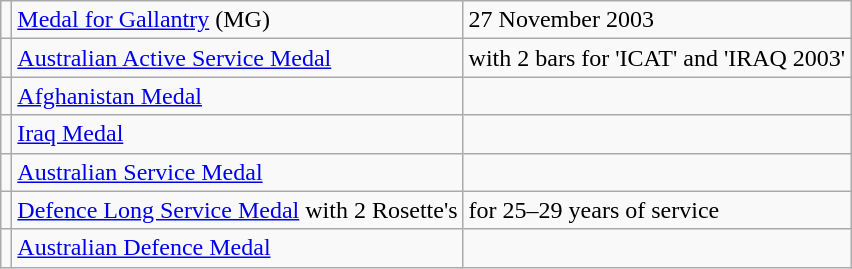<table class="wikitable">
<tr>
<td></td>
<td><a href='#'>Medal for Gallantry</a> (MG)</td>
<td>27 November 2003</td>
</tr>
<tr>
<td></td>
<td><a href='#'>Australian Active Service Medal</a></td>
<td>with 2 bars for 'ICAT' and 'IRAQ 2003'</td>
</tr>
<tr>
<td></td>
<td><a href='#'>Afghanistan Medal</a></td>
<td></td>
</tr>
<tr>
<td></td>
<td><a href='#'>Iraq Medal</a></td>
<td></td>
</tr>
<tr>
<td></td>
<td><a href='#'>Australian Service Medal</a></td>
<td></td>
</tr>
<tr>
<td></td>
<td><a href='#'>Defence Long Service Medal</a> with 2 Rosette's</td>
<td>for 25–29 years of service</td>
</tr>
<tr>
<td></td>
<td><a href='#'>Australian Defence Medal</a></td>
<td></td>
</tr>
</table>
